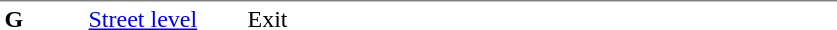<table table border=0 cellspacing=0 cellpadding=3>
<tr>
<td style="border-top:solid 1px gray;" width=50 valign=top><strong>G</strong></td>
<td style="border-top:solid 1px gray;" width=100 valign=top><a href='#'>Street level</a></td>
<td style="border-top:solid 1px gray;" width=390 valign=top>Exit</td>
</tr>
</table>
